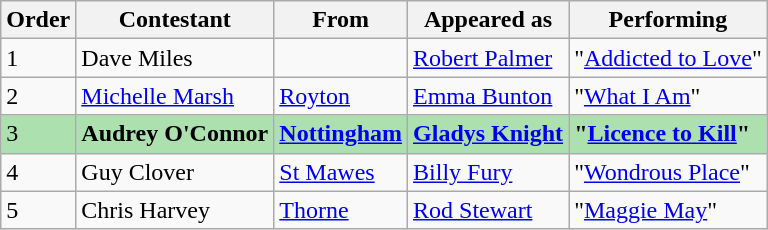<table class="wikitable">
<tr>
<th>Order</th>
<th>Contestant</th>
<th>From</th>
<th>Appeared as</th>
<th>Performing</th>
</tr>
<tr>
<td>1</td>
<td>Dave Miles</td>
<td></td>
<td><a href='#'>Robert Palmer</a></td>
<td>"<a href='#'>Addicted to Love</a>"</td>
</tr>
<tr>
<td>2</td>
<td><a href='#'>Michelle Marsh</a></td>
<td><a href='#'>Royton</a></td>
<td><a href='#'>Emma Bunton</a></td>
<td>"<a href='#'>What I Am</a>"</td>
</tr>
<tr style="background:#ACE1AF;">
<td>3</td>
<td><strong>Audrey O'Connor</strong></td>
<td><strong><a href='#'>Nottingham</a></strong></td>
<td><strong><a href='#'>Gladys Knight</a></strong></td>
<td><strong>"<a href='#'>Licence to Kill</a>"</strong></td>
</tr>
<tr>
<td>4</td>
<td>Guy Clover</td>
<td><a href='#'>St Mawes</a></td>
<td><a href='#'>Billy Fury</a></td>
<td>"<a href='#'>Wondrous Place</a>"</td>
</tr>
<tr>
<td>5</td>
<td>Chris Harvey</td>
<td><a href='#'>Thorne</a></td>
<td><a href='#'>Rod Stewart</a></td>
<td>"<a href='#'>Maggie May</a>"</td>
</tr>
</table>
